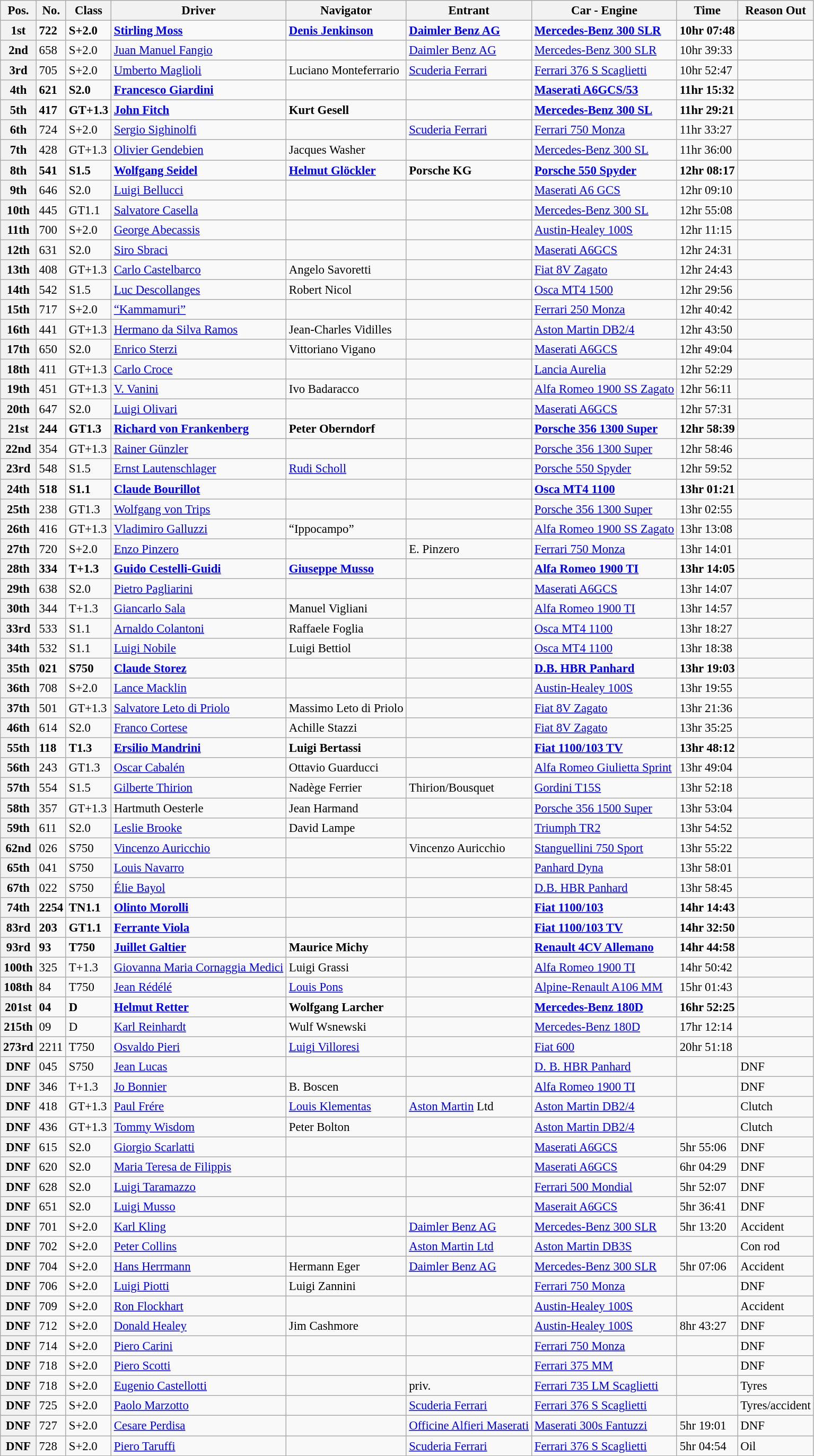<table class="wikitable sortable" style="font-size: 95%">
<tr>
<th>Pos.</th>
<th>No.</th>
<th>Class</th>
<th>Driver</th>
<th>Navigator</th>
<th>Entrant</th>
<th>Car - Engine</th>
<th>Time</th>
<th>Reason Out</th>
</tr>
<tr>
<th><strong>1st</strong></th>
<td><strong>722</strong></td>
<td><strong>S+2.0</strong></td>
<td><strong> <a href='#'>Stirling Moss</a></strong></td>
<td><strong> <a href='#'>Denis Jenkinson</a></strong></td>
<td><strong><a href='#'>Daimler Benz AG</a></strong></td>
<td><strong><a href='#'>Mercedes-Benz 300 SLR</a></strong></td>
<td><strong>10hr 07:48</strong></td>
<td></td>
</tr>
<tr>
<th>2nd</th>
<td>658</td>
<td>S+2.0</td>
<td> <a href='#'>Juan Manuel Fangio</a></td>
<td></td>
<td><a href='#'>Daimler Benz AG</a></td>
<td><a href='#'>Mercedes-Benz 300 SLR</a></td>
<td>10hr 39:33</td>
<td></td>
</tr>
<tr>
<th>3rd</th>
<td>705</td>
<td>S+2.0</td>
<td> <a href='#'>Umberto Maglioli</a></td>
<td>  Luciano Monteferrario</td>
<td><a href='#'>Scuderia Ferrari</a></td>
<td><a href='#'>Ferrari 376 S Scaglietti</a></td>
<td>10hr 52:47</td>
<td></td>
</tr>
<tr>
<th><strong>4th</strong></th>
<td><strong>621</strong></td>
<td><strong>S2.0</strong></td>
<td><strong> <a href='#'>Francesco Giardini</a></strong></td>
<td></td>
<td></td>
<td><strong><a href='#'>Maserati A6GCS/53</a></strong></td>
<td><strong>11hr 15:32</strong></td>
<td></td>
</tr>
<tr>
<th><strong>5th</strong></th>
<td><strong>417</strong></td>
<td><strong>GT+1.3</strong></td>
<td><strong> <a href='#'>John Fitch</a></strong></td>
<td><strong> Kurt Gesell</strong></td>
<td></td>
<td><strong><a href='#'>Mercedes-Benz 300 SL</a></strong></td>
<td><strong>11hr 29:21</strong></td>
<td></td>
</tr>
<tr>
<th>6th</th>
<td>724</td>
<td>S+2.0</td>
<td> <a href='#'>Sergio Sighinolfi</a></td>
<td></td>
<td><a href='#'>Scuderia Ferrari</a></td>
<td><a href='#'>Ferrari 750 Monza</a></td>
<td>11hr 33:27</td>
<td></td>
</tr>
<tr>
<th>7th</th>
<td>428</td>
<td>GT+1.3</td>
<td> <a href='#'>Olivier Gendebien</a></td>
<td> Jacques Washer</td>
<td></td>
<td><a href='#'>Mercedes-Benz 300 SL</a></td>
<td>11hr 36:00</td>
<td></td>
</tr>
<tr>
<th><strong>8th</strong></th>
<td><strong>541</strong></td>
<td><strong>S1.5</strong></td>
<td><strong> <a href='#'>Wolfgang Seidel</a> </strong></td>
<td><strong> <a href='#'>Helmut Glöckler</a></strong></td>
<td><strong>Porsche KG</strong></td>
<td><strong><a href='#'>Porsche 550 Spyder</a></strong></td>
<td><strong>12hr 08:17</strong></td>
<td></td>
</tr>
<tr>
<th>9th</th>
<td>646</td>
<td>S2.0</td>
<td> <a href='#'>Luigi Bellucci</a></td>
<td></td>
<td></td>
<td><a href='#'>Maserati A6 GCS</a></td>
<td>12hr 09:10</td>
<td></td>
</tr>
<tr>
<th>10th</th>
<td>445</td>
<td>GT1.1</td>
<td> <a href='#'>Salvatore Casella</a></td>
<td></td>
<td></td>
<td><a href='#'>Mercedes-Benz 300 SL</a></td>
<td>12hr 55:08</td>
<td></td>
</tr>
<tr>
<th>11th</th>
<td>700</td>
<td>S+2.0</td>
<td> <a href='#'>George Abecassis</a></td>
<td></td>
<td></td>
<td><a href='#'>Austin-Healey 100S</a></td>
<td>12hr 11:15</td>
<td></td>
</tr>
<tr>
<th>12th</th>
<td>631</td>
<td>S2.0</td>
<td> <a href='#'>Siro Sbraci</a></td>
<td></td>
<td></td>
<td><a href='#'>Maserati A6GCS</a></td>
<td>12hr 24:31</td>
<td></td>
</tr>
<tr>
<th>13th</th>
<td>408</td>
<td>GT+1.3</td>
<td> <a href='#'>Carlo Castelbarco</a></td>
<td> Angelo Savoretti</td>
<td></td>
<td><a href='#'>Fiat 8V Zagato</a></td>
<td>12hr 24:43</td>
<td></td>
</tr>
<tr>
<th>14th</th>
<td>542</td>
<td>S1.5</td>
<td> <a href='#'>Luc Descollanges</a></td>
<td> Robert Nicol</td>
<td></td>
<td><a href='#'>Osca MT4 1500</a></td>
<td>12hr 29:56</td>
<td></td>
</tr>
<tr>
<th>15th</th>
<td>717</td>
<td>S+2.0</td>
<td> <a href='#'>“Kammamuri”</a></td>
<td></td>
<td></td>
<td><a href='#'>Ferrari 250 Monza</a></td>
<td>12hr 40:42</td>
<td></td>
</tr>
<tr>
<th>16th</th>
<td>441</td>
<td>GT+1.3</td>
<td> <a href='#'>Hermano da Silva Ramos</a></td>
<td> Jean-Charles Vidilles</td>
<td></td>
<td><a href='#'>Aston Martin DB2/4</a></td>
<td>12hr 43:50</td>
<td></td>
</tr>
<tr>
<th>17th</th>
<td>650</td>
<td>S2.0</td>
<td> <a href='#'>Enrico Sterzi</a></td>
<td> Vittoriano Vigano</td>
<td></td>
<td><a href='#'>Maserati A6GCS</a></td>
<td>12hr 49:04</td>
<td></td>
</tr>
<tr>
<th>18th</th>
<td>411</td>
<td>GT+1.3</td>
<td> <a href='#'>Carlo Croce</a></td>
<td></td>
<td></td>
<td><a href='#'>Lancia Aurelia</a></td>
<td>12hr 52:29</td>
<td></td>
</tr>
<tr>
<th>19th</th>
<td>451</td>
<td>GT+1.3</td>
<td> <a href='#'>V. Vanini</a></td>
<td> Ivo Badaracco</td>
<td></td>
<td><a href='#'>Alfa Romeo 1900 SS Zagato</a></td>
<td>12hr 56:11</td>
<td></td>
</tr>
<tr>
<th>20th</th>
<td>647</td>
<td>S2.0</td>
<td> <a href='#'>Luigi Olivari</a></td>
<td></td>
<td></td>
<td><a href='#'>Maserati A6GCS</a></td>
<td>12hr 57:31</td>
<td></td>
</tr>
<tr>
<th><strong>21st</strong></th>
<td><strong>244</strong></td>
<td><strong>GT1.3</strong></td>
<td><strong> <a href='#'>Richard von Frankenberg</a> </strong></td>
<td><strong> Peter Oberndorf</strong></td>
<td></td>
<td><strong><a href='#'>Porsche 356 1300 Super</a></strong></td>
<td><strong>12hr 58:39</strong></td>
<td></td>
</tr>
<tr>
<th>22nd</th>
<td>354</td>
<td>GT+1.3</td>
<td> <a href='#'>Rainer Günzler</a></td>
<td></td>
<td></td>
<td><a href='#'>Porsche 356 1300 Super</a></td>
<td>12hr 58:46</td>
<td></td>
</tr>
<tr>
<th>23rd</th>
<td>548</td>
<td>S1.5</td>
<td> <a href='#'>Ernst Lautenschlager</a></td>
<td> <a href='#'>Rudi Scholl</a></td>
<td></td>
<td><a href='#'>Porsche 550 Spyder</a></td>
<td>12hr 59:52</td>
<td></td>
</tr>
<tr>
<th><strong>24th</strong></th>
<td><strong>518</strong></td>
<td><strong>S1.1</strong></td>
<td><strong> <a href='#'>Claude Bourillot</a> </strong></td>
<td></td>
<td></td>
<td><strong><a href='#'>Osca MT4 1100</a></strong></td>
<td><strong>13hr 01:21</strong></td>
<td></td>
</tr>
<tr>
<th>25th</th>
<td>238</td>
<td>GT1.3</td>
<td> <a href='#'>Wolfgang von Trips</a></td>
<td></td>
<td></td>
<td><a href='#'>Porsche 356 1300 Super</a></td>
<td>13hr 02:55</td>
<td></td>
</tr>
<tr>
<th>26th</th>
<td>416</td>
<td>GT+1.3</td>
<td> <a href='#'>Vladimiro Galluzzi</a></td>
<td> “Ippocampo”</td>
<td></td>
<td><a href='#'>Alfa Romeo 1900 SS Zagato</a></td>
<td>13hr 13:08</td>
<td></td>
</tr>
<tr>
<th>27th</th>
<td>720</td>
<td>S+2.0</td>
<td> <a href='#'>Enzo Pinzero</a></td>
<td></td>
<td>E. Pinzero</td>
<td><a href='#'>Ferrari 750 Monza</a></td>
<td>13hr 14:01</td>
<td></td>
</tr>
<tr>
<th><strong>28th</strong></th>
<td><strong>334</strong></td>
<td><strong>T+1.3</strong></td>
<td><strong> <a href='#'>Guido Cestelli-Guidi</a> </strong></td>
<td><strong> <a href='#'>Giuseppe Musso</a></strong></td>
<td></td>
<td><strong><a href='#'>Alfa Romeo 1900 TI</a></strong></td>
<td><strong>13hr 14:05</strong></td>
<td></td>
</tr>
<tr>
<th>29th</th>
<td>638</td>
<td>S2.0</td>
<td> <a href='#'>Pietro Pagliarini</a></td>
<td></td>
<td></td>
<td><a href='#'>Maserati A6GCS</a></td>
<td>13hr 14:07</td>
<td></td>
</tr>
<tr>
<th>30th</th>
<td>344</td>
<td>T+1.3</td>
<td> <a href='#'>Giancarlo Sala</a></td>
<td> Manuel Vigliani</td>
<td></td>
<td><a href='#'>Alfa Romeo 1900 TI</a></td>
<td>13hr 14:57</td>
<td></td>
</tr>
<tr>
<th>33rd</th>
<td>533</td>
<td>S1.1</td>
<td> <a href='#'>Arnaldo Colantoni</a></td>
<td> Raffaele Foglia</td>
<td></td>
<td><a href='#'>Osca MT4 1100</a></td>
<td>13hr 18:27</td>
<td></td>
</tr>
<tr>
<th>34th</th>
<td>532</td>
<td>S1.1</td>
<td> <a href='#'>Luigi Nobile</a></td>
<td> Luigi Bettiol</td>
<td></td>
<td><a href='#'>Osca MT4 1100</a></td>
<td>13hr 18:38</td>
<td></td>
</tr>
<tr>
<th><strong>35th</strong></th>
<td><strong>021</strong></td>
<td><strong>S750</strong></td>
<td><strong> <a href='#'>Claude Storez</a></strong></td>
<td></td>
<td></td>
<td><strong><a href='#'>D.B. HBR Panhard</a></strong></td>
<td><strong>13hr 19:03</strong></td>
<td></td>
</tr>
<tr>
<th>36th</th>
<td>708</td>
<td>S+2.0</td>
<td> <a href='#'>Lance Macklin</a></td>
<td></td>
<td></td>
<td><a href='#'>Austin-Healey 100S</a></td>
<td>13hr 19:55</td>
<td></td>
</tr>
<tr>
<th>37th</th>
<td>501</td>
<td>GT+1.3</td>
<td> <a href='#'>Salvatore Leto di Priolo</a></td>
<td> Massimo Leto di Priolo</td>
<td></td>
<td><a href='#'>Fiat 8V Zagato</a></td>
<td>13hr 21:36</td>
<td></td>
</tr>
<tr>
<th>46th</th>
<td>614</td>
<td>S2.0</td>
<td> <a href='#'>Franco Cortese</a></td>
<td> Achille Stazzi</td>
<td></td>
<td><a href='#'>Fiat 8V Zagato</a></td>
<td>13hr 35:25</td>
<td></td>
</tr>
<tr>
<th><strong>55th</strong></th>
<td><strong>118</strong></td>
<td><strong>T1.3</strong></td>
<td><strong> <a href='#'>Ersilio Mandrini</a></strong></td>
<td><strong> Luigi Bertassi</strong></td>
<td></td>
<td><strong><a href='#'>Fiat 1100/103 TV</a></strong></td>
<td><strong>13hr 48:12</strong></td>
<td></td>
</tr>
<tr>
<th>56th</th>
<td>243</td>
<td>GT1.3</td>
<td> <a href='#'>Oscar Cabalén</a></td>
<td> Ottavio Guarducci</td>
<td></td>
<td><a href='#'>Alfa Romeo Giulietta Sprint</a></td>
<td>13hr 49:04</td>
<td></td>
</tr>
<tr>
<th>57th</th>
<td>554</td>
<td>S1.5</td>
<td> <a href='#'>Gilberte Thirion</a></td>
<td> Nadège Ferrier</td>
<td>Thirion/Bousquet</td>
<td><a href='#'>Gordini T15S</a></td>
<td>13hr 52:18</td>
<td></td>
</tr>
<tr>
<th>58th</th>
<td>357</td>
<td>GT+1.3</td>
<td> Hartmuth Oesterle</td>
<td>Jean Harmand</td>
<td></td>
<td><a href='#'>Porsche 356 1500 Super</a></td>
<td>13hr 53:04</td>
<td></td>
</tr>
<tr>
<th>59th</th>
<td>611</td>
<td>S2.0</td>
<td> <a href='#'>Leslie Brooke</a></td>
<td> David Lampe</td>
<td></td>
<td><a href='#'>Triumph TR2</a></td>
<td>13hr 54:52</td>
<td></td>
</tr>
<tr>
<th>62nd</th>
<td>026</td>
<td>S750</td>
<td> <a href='#'>Vincenzo Auricchio</a></td>
<td></td>
<td>Vincenzo Auricchio</td>
<td><a href='#'>Stanguellini 750 Sport</a></td>
<td>13hr 55:22</td>
<td></td>
</tr>
<tr>
<th>65th</th>
<td>041</td>
<td>S750</td>
<td> <a href='#'>Louis Navarro</a></td>
<td></td>
<td></td>
<td><a href='#'>Panhard Dyna</a></td>
<td>13hr 58:01</td>
<td></td>
</tr>
<tr>
<th>67th</th>
<td>022</td>
<td>S750</td>
<td> <a href='#'>Élie Bayol</a></td>
<td></td>
<td></td>
<td><a href='#'>D.B. HBR Panhard</a></td>
<td>13hr 58:45</td>
<td></td>
</tr>
<tr>
<th><strong>74th</strong></th>
<td><strong>2254</strong></td>
<td><strong>TN1.1</strong></td>
<td><strong> <a href='#'>Olinto Morolli</a></strong></td>
<td></td>
<td></td>
<td><strong><a href='#'>Fiat 1100/103</a></strong></td>
<td><strong>14hr 14:43</strong></td>
<td></td>
</tr>
<tr>
<th><strong>83rd</strong></th>
<td><strong>203</strong></td>
<td><strong>GT1.1</strong></td>
<td><strong> <a href='#'>Ferrante Viola</a></strong></td>
<td></td>
<td></td>
<td><strong><a href='#'>Fiat 1100/103 TV</a></strong></td>
<td><strong>14hr 32:50</strong></td>
<td></td>
</tr>
<tr>
<th><strong>93rd</strong></th>
<td><strong>93</strong></td>
<td><strong>T750</strong></td>
<td><strong> <a href='#'>Juillet Galtier</a></strong></td>
<td><strong> Maurice Michy</strong></td>
<td></td>
<td><strong><a href='#'>Renault 4CV Allemano</a></strong></td>
<td><strong>14hr 44:58</strong></td>
<td></td>
</tr>
<tr>
<th>100th</th>
<td>325</td>
<td>T+1.3</td>
<td> <a href='#'>Giovanna Maria Cornaggia Medici</a></td>
<td> Luigi Grassi</td>
<td></td>
<td><a href='#'>Alfa Romeo 1900 TI</a></td>
<td>14hr 50:42</td>
<td></td>
</tr>
<tr>
<th>108th</th>
<td>84</td>
<td>T750</td>
<td> <a href='#'>Jean Rédélé</a></td>
<td> <a href='#'>Louis Pons</a></td>
<td></td>
<td><a href='#'>Alpine-Renault A106 MM</a></td>
<td>15hr 01:43</td>
<td></td>
</tr>
<tr>
<th><strong>201st</strong></th>
<td><strong>04</strong></td>
<td><strong>D</strong></td>
<td><strong> <a href='#'>Helmut Retter</a></strong></td>
<td><strong> Wolfgang Larcher</strong></td>
<td></td>
<td><strong><a href='#'>Mercedes-Benz 180D</a></strong></td>
<td><strong>16hr 52:25</strong></td>
<td></td>
</tr>
<tr>
<th>215th</th>
<td>09</td>
<td>D</td>
<td> <a href='#'>Karl Reinhardt</a></td>
<td> Wulf Wsnewski</td>
<td></td>
<td><a href='#'>Mercedes-Benz 180D</a></td>
<td>17hr 12:14</td>
<td></td>
</tr>
<tr>
<th>273rd</th>
<td>2211</td>
<td>T750</td>
<td> <a href='#'>Osvaldo Pieri</a></td>
<td> <a href='#'>Luigi Villoresi</a></td>
<td></td>
<td><a href='#'>Fiat 600</a></td>
<td>20hr 51:18</td>
<td></td>
</tr>
<tr>
<th>DNF</th>
<td>045</td>
<td>S750</td>
<td> <a href='#'>Jean Lucas</a></td>
<td></td>
<td></td>
<td><a href='#'>D. B. HBR Panhard</a></td>
<td></td>
<td>DNF</td>
</tr>
<tr>
<th>DNF</th>
<td>346</td>
<td>T+1.3</td>
<td> <a href='#'>Jo Bonnier</a></td>
<td> B. Boscen</td>
<td></td>
<td><a href='#'>Alfa Romeo 1900 TI</a></td>
<td></td>
<td>DNF</td>
</tr>
<tr>
<th>DNF</th>
<td>418</td>
<td>GT+1.3</td>
<td> <a href='#'>Paul Frére</a></td>
<td> <a href='#'>Louis Klementas</a></td>
<td><a href='#'>Aston Martin</a> Ltd</td>
<td><a href='#'>Aston Martin DB2/4</a></td>
<td></td>
<td>Clutch</td>
</tr>
<tr>
<th>DNF</th>
<td>436</td>
<td>GT+1.3</td>
<td> <a href='#'>Tommy Wisdom</a></td>
<td> Peter Bolton</td>
<td></td>
<td><a href='#'>Aston Martin DB2/4</a></td>
<td></td>
<td>Clutch</td>
</tr>
<tr>
<th>DNF</th>
<td>615</td>
<td>S2.0</td>
<td> <a href='#'>Giorgio Scarlatti</a></td>
<td></td>
<td></td>
<td><a href='#'>Maserati A6GCS</a></td>
<td>5hr 55:06</td>
<td>DNF</td>
</tr>
<tr>
<th>DNF</th>
<td>620</td>
<td>S2.0</td>
<td> <a href='#'>Maria Teresa de Filippis</a></td>
<td></td>
<td></td>
<td><a href='#'>Maserati A6GCS</a></td>
<td>6hr 04:29</td>
<td>DNF </td>
</tr>
<tr>
<th>DNF</th>
<td>628</td>
<td>S2.0</td>
<td> <a href='#'>Luigi Taramazzo</a></td>
<td></td>
<td></td>
<td><a href='#'>Ferrari 500 Mondial</a></td>
<td>5hr 52:07</td>
<td>DNF</td>
</tr>
<tr>
<th>DNF</th>
<td>651</td>
<td>S2.0</td>
<td> <a href='#'>Luigi Musso</a></td>
<td></td>
<td></td>
<td><a href='#'>Maserait A6GCS</a></td>
<td>5hr 36:41</td>
<td>DNF </td>
</tr>
<tr>
<th>DNF</th>
<td>701</td>
<td>S+2.0</td>
<td> <a href='#'>Karl Kling</a></td>
<td></td>
<td><a href='#'>Daimler Benz AG</a></td>
<td><a href='#'>Mercedes-Benz 300 SLR</a></td>
<td>5hr 13:20</td>
<td>Accident</td>
</tr>
<tr>
<th>DNF</th>
<td>702</td>
<td>S+2.0</td>
<td>  <a href='#'>Peter Collins</a></td>
<td></td>
<td><a href='#'>Aston Martin Ltd</a></td>
<td><a href='#'>Aston Martin DB3S</a></td>
<td></td>
<td>Con rod</td>
</tr>
<tr>
<th>DNF</th>
<td>704</td>
<td>S+2.0</td>
<td> <a href='#'>Hans Herrmann</a></td>
<td> Hermann Eger</td>
<td><a href='#'>Daimler Benz AG</a></td>
<td><a href='#'>Mercedes-Benz 300 SLR</a></td>
<td>5hr 07:06</td>
<td>Accident</td>
</tr>
<tr>
<th>DNF</th>
<td>706</td>
<td>S+2.0</td>
<td> <a href='#'>Luigi Piotti</a></td>
<td> Luigi Zannini</td>
<td></td>
<td><a href='#'>Ferrari 750 Monza</a></td>
<td></td>
<td>DNF</td>
</tr>
<tr>
<th>DNF</th>
<td>709</td>
<td>S+2.0</td>
<td> <a href='#'>Ron Flockhart</a></td>
<td></td>
<td></td>
<td><a href='#'>Austin-Healey 100S</a></td>
<td></td>
<td>Accident</td>
</tr>
<tr>
<th>DNF</th>
<td>712</td>
<td>S+2.0</td>
<td> <a href='#'>Donald Healey</a></td>
<td>  Jim Cashmore</td>
<td></td>
<td><a href='#'>Austin-Healey 100S</a></td>
<td>8hr 43:27</td>
<td>DNF</td>
</tr>
<tr>
<th>DNF</th>
<td>714</td>
<td>S+2.0</td>
<td> <a href='#'>Piero Carini</a></td>
<td></td>
<td></td>
<td><a href='#'>Ferrari 750 Monza</a></td>
<td></td>
<td>DNF </td>
</tr>
<tr>
<th>DNF</th>
<td>718</td>
<td>S+2.0</td>
<td> <a href='#'>Piero Scotti</a></td>
<td></td>
<td></td>
<td><a href='#'>Ferrari 375 MM</a></td>
<td></td>
<td>DNF</td>
</tr>
<tr>
<th>DNF</th>
<td>718</td>
<td>S+2.0</td>
<td> <a href='#'>Eugenio Castellotti</a></td>
<td></td>
<td>priv.</td>
<td><a href='#'>Ferrari 735 LM Scaglietti</a></td>
<td></td>
<td>Tyres</td>
</tr>
<tr>
<th>DNF</th>
<td>725</td>
<td>S+2.0</td>
<td> <a href='#'>Paolo Marzotto</a></td>
<td></td>
<td><a href='#'>Scuderia Ferrari</a></td>
<td><a href='#'>Ferrari 376 S Scaglietti</a></td>
<td></td>
<td>Tyres/accident </td>
</tr>
<tr>
<th>DNF</th>
<td>727</td>
<td>S+2.0</td>
<td> <a href='#'>Cesare Perdisa</a></td>
<td></td>
<td><a href='#'>Officine Alfieri Maserati</a></td>
<td><a href='#'>Maserati 300s Fantuzzi</a></td>
<td>5hr 19:01</td>
<td>DNF</td>
</tr>
<tr>
<th>DNF</th>
<td>728</td>
<td>S+2.0</td>
<td> <a href='#'>Piero Taruffi</a></td>
<td></td>
<td><a href='#'>Scuderia Ferrari</a></td>
<td><a href='#'>Ferrari 376 S Scaglietti</a></td>
<td>5hr 04:54</td>
<td>Oil</td>
</tr>
<tr>
</tr>
</table>
